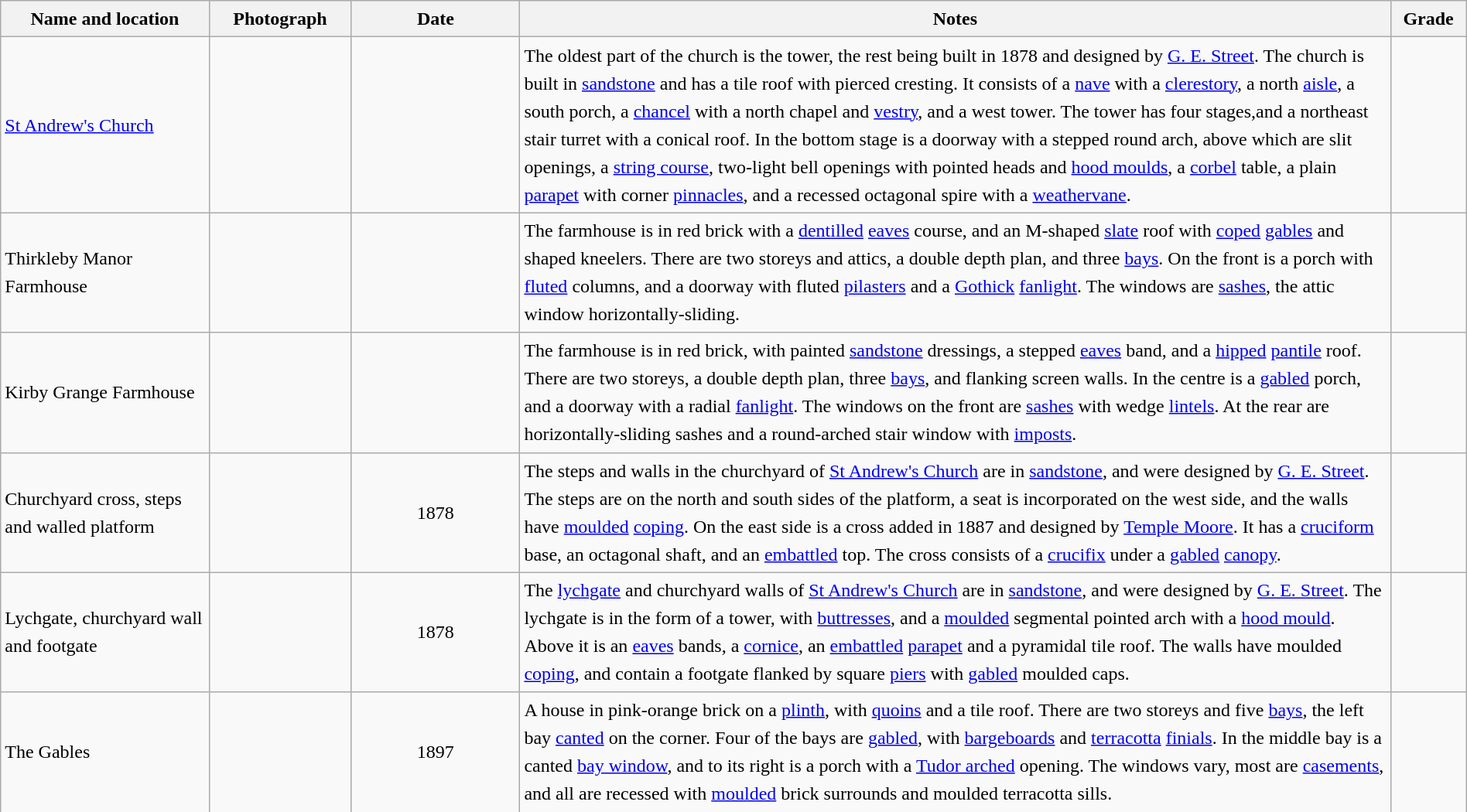<table class="wikitable sortable plainrowheaders" style="width:100%; border:0px; text-align:left; line-height:150%">
<tr>
<th scope="col" style="width:150px">Name and location</th>
<th scope="col" style="width:100px" class="unsortable">Photograph</th>
<th scope="col" style="width:120px">Date</th>
<th scope="col" style="width:650px" class="unsortable">Notes</th>
<th scope="col" style="width:50px">Grade</th>
</tr>
<tr>
<td><a href='#'>St Andrew's Church</a><br><small></small></td>
<td></td>
<td align="center"></td>
<td>The oldest part of the church is the tower, the rest being built in 1878 and designed by <a href='#'>G. E. Street</a>. The church is built in <a href='#'>sandstone</a> and has a tile roof with pierced cresting. It consists of a <a href='#'>nave</a> with a <a href='#'>clerestory</a>, a north <a href='#'>aisle</a>, a south porch, a <a href='#'>chancel</a> with a north chapel and <a href='#'>vestry</a>, and a west tower. The tower has four stages,and a northeast stair turret with a conical roof. In the bottom stage is a doorway with a stepped round arch, above which are slit openings, a <a href='#'>string course</a>, two-light bell openings with pointed heads and <a href='#'>hood moulds</a>, a <a href='#'>corbel</a> table, a plain <a href='#'>parapet</a> with corner <a href='#'>pinnacles</a>, and a recessed octagonal spire with a <a href='#'>weathervane</a>.</td>
<td align="center" ></td>
</tr>
<tr>
<td>Thirkleby Manor Farmhouse<br><small></small></td>
<td></td>
<td align="center"></td>
<td>The farmhouse is in red brick with a <a href='#'>dentilled</a> <a href='#'>eaves</a> course, and an M-shaped <a href='#'>slate</a> roof with <a href='#'>coped</a> <a href='#'>gables</a> and shaped kneelers. There are two storeys and attics, a double depth plan, and three <a href='#'>bays</a>.  On the front is a porch with <a href='#'>fluted</a> columns, and a doorway with fluted <a href='#'>pilasters</a> and a <a href='#'>Gothick</a> <a href='#'>fanlight</a>. The windows are <a href='#'>sashes</a>, the attic window horizontally-sliding.</td>
<td align="center" ></td>
</tr>
<tr>
<td>Kirby Grange Farmhouse<br><small></small></td>
<td></td>
<td align="center"></td>
<td>The farmhouse is in red brick, with painted <a href='#'>sandstone</a> dressings, a stepped <a href='#'>eaves</a> band, and a <a href='#'>hipped</a> <a href='#'>pantile</a> roof. There are two storeys, a double depth plan, three <a href='#'>bays</a>, and flanking screen walls. In the centre is a <a href='#'>gabled</a> porch, and a doorway with a radial <a href='#'>fanlight</a>. The windows on the front are <a href='#'>sashes</a>  with wedge <a href='#'>lintels</a>. At the rear are horizontally-sliding sashes and a round-arched stair window with <a href='#'>imposts</a>.</td>
<td align="center" ></td>
</tr>
<tr>
<td>Churchyard cross, steps and walled platform<br><small></small></td>
<td></td>
<td align="center">1878</td>
<td>The steps and walls in the churchyard of <a href='#'>St Andrew's Church</a> are in <a href='#'>sandstone</a>, and were designed by <a href='#'>G. E. Street</a>. The steps are on the north and south sides of the platform, a seat is incorporated on the west side, and the walls have <a href='#'>moulded</a> <a href='#'>coping</a>.  On the east side is a cross added in 1887 and designed by <a href='#'>Temple Moore</a>. It has a <a href='#'>cruciform</a> base, an octagonal shaft, and an <a href='#'>embattled</a> top. The cross consists of a <a href='#'>crucifix</a> under a <a href='#'>gabled</a> <a href='#'>canopy</a>.</td>
<td align="center" ></td>
</tr>
<tr>
<td>Lychgate, churchyard wall and footgate<br><small></small></td>
<td></td>
<td align="center">1878</td>
<td>The <a href='#'>lychgate</a> and churchyard walls of <a href='#'>St Andrew's Church</a> are in <a href='#'>sandstone</a>, and were designed by <a href='#'>G. E. Street</a>.  The lychgate is in the form of a tower, with <a href='#'>buttresses</a>, and a <a href='#'>moulded</a> segmental pointed arch with a <a href='#'>hood mould</a>. Above  it is an <a href='#'>eaves</a> bands, a <a href='#'>cornice</a>, an <a href='#'>embattled</a> <a href='#'>parapet</a> and a pyramidal tile roof. The walls have moulded <a href='#'>coping</a>, and contain a footgate flanked by square <a href='#'>piers</a> with <a href='#'>gabled</a> moulded caps.</td>
<td align="center" ></td>
</tr>
<tr>
<td>The Gables<br><small></small></td>
<td></td>
<td align="center">1897</td>
<td>A house in pink-orange brick on a <a href='#'>plinth</a>, with <a href='#'>quoins</a> and a tile roof. There are two storeys and five <a href='#'>bays</a>, the left bay <a href='#'>canted</a> on the corner. Four of the bays are <a href='#'>gabled</a>, with <a href='#'>bargeboards</a> and <a href='#'>terracotta</a> <a href='#'>finials</a>. In the middle bay is a canted <a href='#'>bay window</a>, and to its right is a porch with a <a href='#'>Tudor arched</a> opening. The windows vary, most are <a href='#'>casements</a>, and all are recessed with <a href='#'>moulded</a> brick surrounds and moulded terracotta sills.</td>
<td align="center" ></td>
</tr>
<tr>
</tr>
</table>
